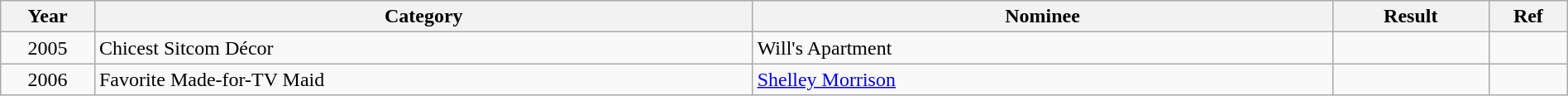<table class="wikitable" style="width:100%;">
<tr>
<th style="width:6%;">Year</th>
<th style="width:42%;">Category</th>
<th style="width:37%;">Nominee</th>
<th style="width:10%;">Result</th>
<th style="width:5%;">Ref</th>
</tr>
<tr>
<td style="text-align:center;">2005</td>
<td>Chicest Sitcom Décor</td>
<td>Will's Apartment</td>
<td></td>
<td style="text-align:center;"></td>
</tr>
<tr>
<td style="text-align:center;">2006</td>
<td>Favorite Made-for-TV Maid</td>
<td><a href='#'>Shelley Morrison</a></td>
<td></td>
<td style="text-align:center;"></td>
</tr>
</table>
